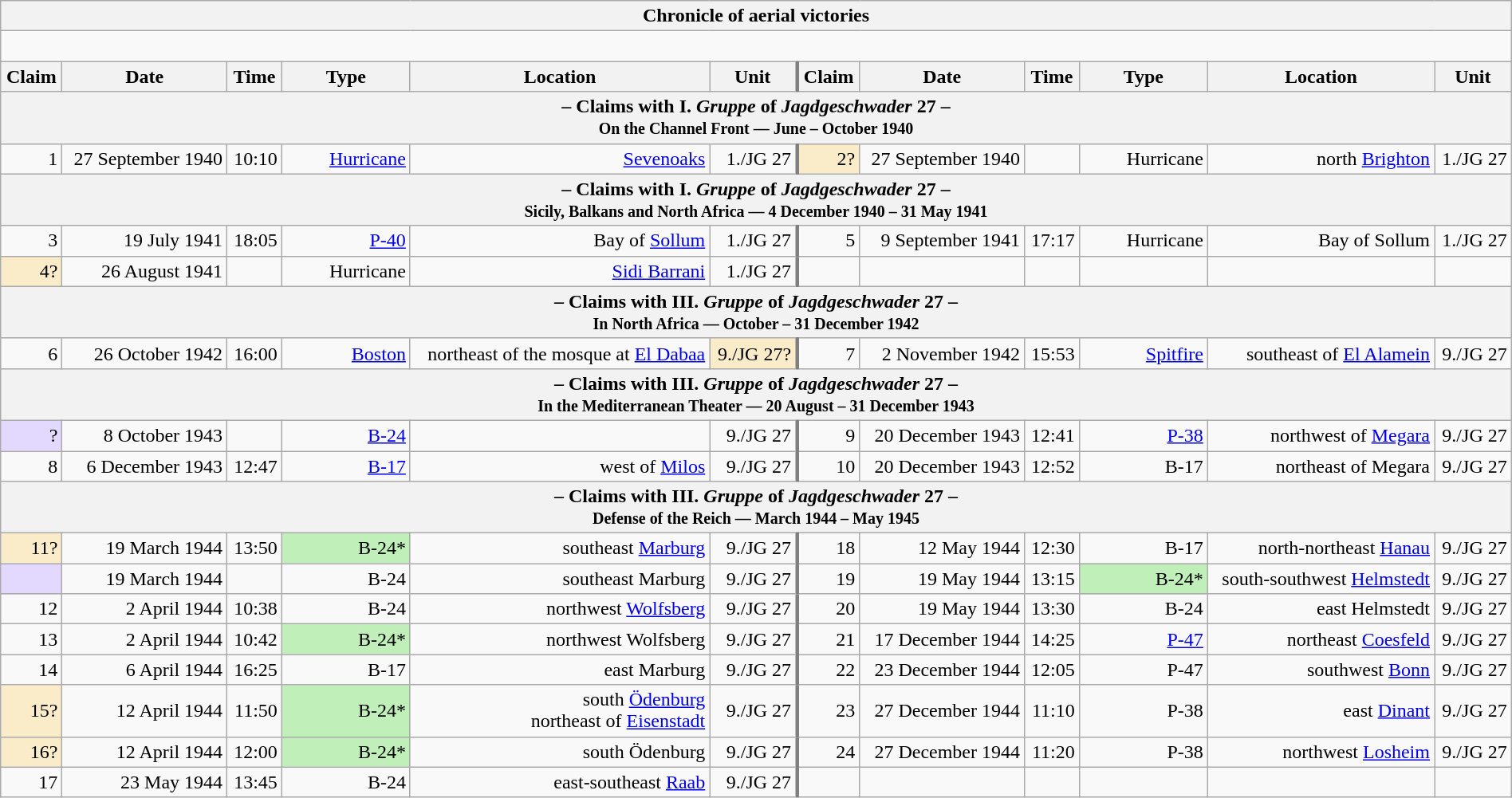<table class="wikitable plainrowheaders collapsible" style="margin-left: auto; margin-right: auto; border: none; text-align:right; width: 100%;">
<tr>
<th colspan="12">Chronicle of aerial victories</th>
</tr>
<tr>
<td colspan="12" style="text-align: left;"><br>

</td>
</tr>
<tr>
<th scope="col">Claim</th>
<th scope="col">Date</th>
<th scope="col">Time</th>
<th scope="col" width="100px">Type</th>
<th scope="col">Location</th>
<th scope="col">Unit</th>
<th scope="col" style="border-left: 3px solid grey;">Claim</th>
<th scope="col">Date</th>
<th scope="col">Time</th>
<th scope="col" width="100px">Type</th>
<th scope="col">Location</th>
<th scope="col">Unit</th>
</tr>
<tr>
<th colspan="12">– Claims with I. <em>Gruppe</em> of <em>Jagdgeschwader</em> 27 –<br><small>On the Channel Front — June – October 1940</small></th>
</tr>
<tr>
<td>1</td>
<td>27 September 1940</td>
<td>10:10</td>
<td><a href='#'>Hurricane</a></td>
<td><a href='#'>Sevenoaks</a></td>
<td>1./JG 27</td>
<td style="border-left: 3px solid grey; background:#faecc8">2?</td>
<td>27 September 1940</td>
<td></td>
<td>Hurricane</td>
<td>north <a href='#'>Brighton</a></td>
<td>1./JG 27</td>
</tr>
<tr>
<th colspan="12">– Claims with I. <em>Gruppe</em> of <em>Jagdgeschwader</em> 27 –<br><small>Sicily, Balkans and North Africa — 4 December 1940 – 31 May 1941</small></th>
</tr>
<tr>
<td>3</td>
<td>19 July 1941</td>
<td>18:05</td>
<td><a href='#'>P-40</a></td>
<td>Bay of <a href='#'>Sollum</a></td>
<td>1./JG 27</td>
<td style="border-left: 3px solid grey;">5</td>
<td>9 September 1941</td>
<td>17:17</td>
<td>Hurricane</td>
<td>Bay of Sollum</td>
<td>1./JG 27</td>
</tr>
<tr>
<td style="background:#faecc8">4?</td>
<td>26 August 1941</td>
<td></td>
<td>Hurricane</td>
<td><a href='#'>Sidi Barrani</a></td>
<td>1./JG 27</td>
<td style="border-left: 3px solid grey;"></td>
<td></td>
<td></td>
<td></td>
<td></td>
<td></td>
</tr>
<tr>
<th colspan="12">– Claims with III. <em>Gruppe</em> of <em>Jagdgeschwader</em> 27 –<br><small>In North Africa — October – 31 December 1942</small></th>
</tr>
<tr>
<td>6</td>
<td>26 October 1942</td>
<td>16:00</td>
<td><a href='#'>Boston</a></td>
<td>northeast of the mosque at <a href='#'>El Dabaa</a></td>
<td style="background:#faecc8">9./JG 27?</td>
<td style="border-left: 3px solid grey;">7</td>
<td>2 November 1942</td>
<td>15:53</td>
<td><a href='#'>Spitfire</a></td>
<td> southeast of <a href='#'>El Alamein</a></td>
<td>9./JG 27</td>
</tr>
<tr>
<th colspan="12">– Claims with III. <em>Gruppe</em> of <em>Jagdgeschwader</em> 27 –<br><small>In the Mediterranean Theater — 20 August – 31 December 1943</small></th>
</tr>
<tr>
<td style="background:#e3d9ff;">?</td>
<td>8 October 1943</td>
<td></td>
<td><a href='#'>B-24</a></td>
<td></td>
<td>9./JG 27</td>
<td style="border-left: 3px solid grey;">9</td>
<td>20 December 1943</td>
<td>12:41</td>
<td><a href='#'>P-38</a></td>
<td>northwest of <a href='#'>Megara</a></td>
<td>9./JG 27</td>
</tr>
<tr>
<td>8</td>
<td>6 December 1943</td>
<td>12:47</td>
<td><a href='#'>B-17</a></td>
<td>west of <a href='#'>Milos</a></td>
<td>9./JG 27</td>
<td style="border-left: 3px solid grey;">10</td>
<td>20 December 1943</td>
<td>12:52</td>
<td>B-17</td>
<td>northeast of Megara</td>
<td>9./JG 27</td>
</tr>
<tr>
<th colspan="12">– Claims with III. <em>Gruppe</em> of <em>Jagdgeschwader</em> 27 –<br><small>Defense of the Reich — March 1944 – May 1945</small></th>
</tr>
<tr>
<td style="background:#faecc8">11?</td>
<td>19 March 1944</td>
<td>13:50</td>
<td style="background:#C0EFBA">B-24*</td>
<td>southeast <a href='#'>Marburg</a></td>
<td>9./JG 27</td>
<td style="border-left: 3px solid grey;">18</td>
<td>12 May 1944</td>
<td>12:30</td>
<td>B-17</td>
<td> north-northeast <a href='#'>Hanau</a></td>
<td>9./JG 27</td>
</tr>
<tr>
<td style="background:#e3d9ff;"></td>
<td>19 March 1944</td>
<td></td>
<td>B-24</td>
<td>southeast Marburg</td>
<td>9./JG 27</td>
<td style="border-left: 3px solid grey;">19</td>
<td>19 May 1944</td>
<td>13:15</td>
<td style="background:#C0EFBA">B-24*</td>
<td>south-southwest <a href='#'>Helmstedt</a></td>
<td>9./JG 27</td>
</tr>
<tr>
<td>12</td>
<td>2 April 1944</td>
<td>10:38</td>
<td>B-24</td>
<td>northwest <a href='#'>Wolfsberg</a></td>
<td>9./JG 27</td>
<td style="border-left: 3px solid grey;">20</td>
<td>19 May 1944</td>
<td>13:30</td>
<td>B-24</td>
<td>east Helmstedt</td>
<td>9./JG 27</td>
</tr>
<tr>
<td>13</td>
<td>2 April 1944</td>
<td>10:42</td>
<td style="background:#C0EFBA">B-24*</td>
<td>northwest Wolfsberg</td>
<td>9./JG 27</td>
<td style="border-left: 3px solid grey;">21</td>
<td>17 December 1944</td>
<td>14:25</td>
<td><a href='#'>P-47</a></td>
<td>northeast <a href='#'>Coesfeld</a></td>
<td>9./JG 27</td>
</tr>
<tr>
<td>14</td>
<td>6 April 1944</td>
<td>16:25</td>
<td>B-17</td>
<td>east Marburg</td>
<td>9./JG 27</td>
<td style="border-left: 3px solid grey;">22</td>
<td>23 December 1944</td>
<td>12:05</td>
<td>P-47</td>
<td> southwest <a href='#'>Bonn</a></td>
<td>9./JG 27</td>
</tr>
<tr>
<td style="background:#faecc8">15?</td>
<td>12 April 1944</td>
<td>11:50</td>
<td style="background:#C0EFBA">B-24*</td>
<td>south <a href='#'>Ödenburg</a><br> northeast of <a href='#'>Eisenstadt</a></td>
<td>9./JG 27</td>
<td style="border-left: 3px solid grey;">23</td>
<td>27 December 1944</td>
<td>11:10</td>
<td>P-38</td>
<td> east <a href='#'>Dinant</a></td>
<td>9./JG 27</td>
</tr>
<tr>
<td style="background:#faecc8">16?</td>
<td>12 April 1944</td>
<td>12:00</td>
<td style="background:#C0EFBA">B-24*</td>
<td>south Ödenburg</td>
<td>9./JG 27</td>
<td style="border-left: 3px solid grey;">24</td>
<td>27 December 1944</td>
<td>11:20</td>
<td>P-38</td>
<td> northwest <a href='#'>Losheim</a></td>
<td>9./JG 27</td>
</tr>
<tr>
<td>17</td>
<td>23 May 1944</td>
<td>13:45</td>
<td>B-24</td>
<td> east-southeast <a href='#'>Raab</a></td>
<td>9./JG 27</td>
<td style="border-left: 3px solid grey;"></td>
<td></td>
<td></td>
<td></td>
<td></td>
<td></td>
</tr>
</table>
